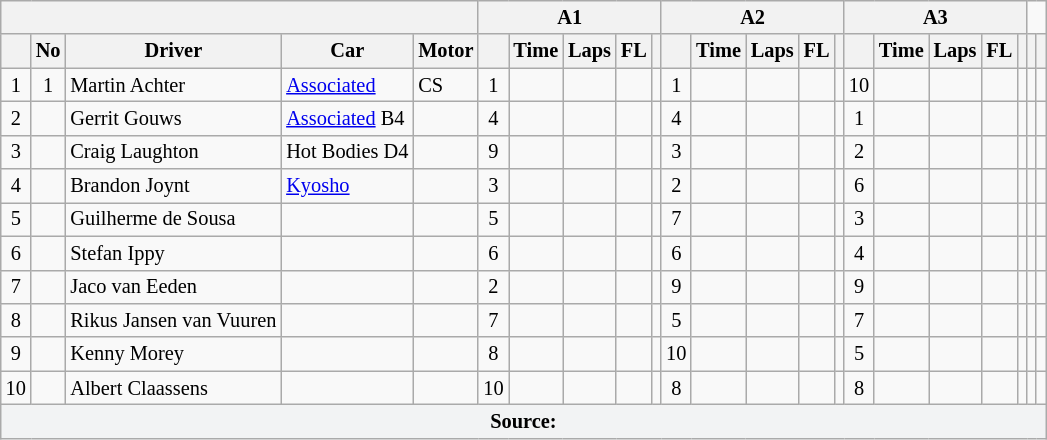<table class="wikitable" style="font-size:85%;">
<tr>
<th colspan="5"></th>
<th colspan="5" style="text-align:center;">A1</th>
<th colspan="5" style="text-align:center;">A2</th>
<th colspan="5" style="text-align:center;">A3</th>
</tr>
<tr>
<th style="text-align:center;"></th>
<th style="text-align:center;">No</th>
<th style="text-align:center;">Driver</th>
<th style="text-align:center;">Car</th>
<th style="text-align:center;">Motor</th>
<th style="text-align:center;"></th>
<th style="text-align:center;">Time</th>
<th style="text-align:center;">Laps</th>
<th style="text-align:center;">FL</th>
<th style="text-align:center;"></th>
<th style="text-align:center;"></th>
<th style="text-align:center;">Time</th>
<th style="text-align:center;">Laps</th>
<th style="text-align:center;">FL</th>
<th style="text-align:center;"></th>
<th style="text-align:center;"></th>
<th style="text-align:center;">Time</th>
<th style="text-align:center;">Laps</th>
<th style="text-align:center;">FL</th>
<th style="text-align:center;"></th>
<th align="center"></th>
<th align="center"></th>
</tr>
<tr>
<td style="text-align:center;">1</td>
<td style="text-align:center;">1</td>
<td> Martin Achter</td>
<td><a href='#'>Associated</a></td>
<td>CS</td>
<td style="text-align:center;">1</td>
<td style="text-align:center;"></td>
<td style="text-align:center;"></td>
<td style="text-align:center;"></td>
<td style="text-align:center;"></td>
<td style="text-align:center;">1</td>
<td style="text-align:center;"></td>
<td style="text-align:center;"></td>
<td style="text-align:center;"></td>
<td style="text-align:center;"></td>
<td style="text-align:center;">10</td>
<td style="text-align:center;"></td>
<td style="text-align:center;"></td>
<td style="text-align:center;"></td>
<td style="text-align:center;"></td>
<td align="center"></td>
<td align="center"></td>
</tr>
<tr>
<td style="text-align:center;">2</td>
<td style="text-align:center;"></td>
<td> Gerrit Gouws</td>
<td><a href='#'>Associated</a> B4</td>
<td></td>
<td style="text-align:center;">4</td>
<td style="text-align:center;"></td>
<td style="text-align:center;"></td>
<td style="text-align:center;"></td>
<td style="text-align:center;"></td>
<td style="text-align:center;">4</td>
<td style="text-align:center;"></td>
<td style="text-align:center;"></td>
<td style="text-align:center;"></td>
<td style="text-align:center;"></td>
<td style="text-align:center;">1</td>
<td style="text-align:center;"></td>
<td style="text-align:center;"></td>
<td style="text-align:center;"></td>
<td style="text-align:center;"></td>
<td align="center"></td>
<td align="center"></td>
</tr>
<tr>
<td style="text-align:center;">3</td>
<td style="text-align:center;"></td>
<td> Craig Laughton</td>
<td>Hot Bodies D4</td>
<td></td>
<td style="text-align:center;">9</td>
<td style="text-align:center;"></td>
<td style="text-align:center;"></td>
<td style="text-align:center;"></td>
<td style="text-align:center;"></td>
<td style="text-align:center;">3</td>
<td style="text-align:center;"></td>
<td style="text-align:center;"></td>
<td style="text-align:center;"></td>
<td style="text-align:center;"></td>
<td style="text-align:center;">2</td>
<td style="text-align:center;"></td>
<td style="text-align:center;"></td>
<td style="text-align:center;"></td>
<td style="text-align:center;"></td>
<td align="center"></td>
<td align="center"></td>
</tr>
<tr>
<td style="text-align:center;">4</td>
<td style="text-align:center;"></td>
<td> Brandon Joynt</td>
<td><a href='#'>Kyosho</a></td>
<td></td>
<td style="text-align:center;">3</td>
<td style="text-align:center;"></td>
<td style="text-align:center;"></td>
<td style="text-align:center;"></td>
<td style="text-align:center;"></td>
<td style="text-align:center;">2</td>
<td style="text-align:center;"></td>
<td style="text-align:center;"></td>
<td style="text-align:center;"></td>
<td style="text-align:center;"></td>
<td style="text-align:center;">6</td>
<td style="text-align:center;"></td>
<td style="text-align:center;"></td>
<td style="text-align:center;"></td>
<td style="text-align:center;"></td>
<td align="center"></td>
<td align="center"></td>
</tr>
<tr>
<td style="text-align:center;">5</td>
<td style="text-align:center;"></td>
<td> Guilherme de Sousa</td>
<td></td>
<td></td>
<td style="text-align:center;">5</td>
<td style="text-align:center;"></td>
<td style="text-align:center;"></td>
<td style="text-align:center;"></td>
<td style="text-align:center;"></td>
<td style="text-align:center;">7</td>
<td style="text-align:center;"></td>
<td style="text-align:center;"></td>
<td style="text-align:center;"></td>
<td style="text-align:center;"></td>
<td style="text-align:center;">3</td>
<td style="text-align:center;"></td>
<td style="text-align:center;"></td>
<td style="text-align:center;"></td>
<td style="text-align:center;"></td>
<td align="center"></td>
<td align="center"></td>
</tr>
<tr>
<td style="text-align:center;">6</td>
<td style="text-align:center;"></td>
<td> Stefan Ippy</td>
<td></td>
<td></td>
<td style="text-align:center;">6</td>
<td style="text-align:center;"></td>
<td style="text-align:center;"></td>
<td style="text-align:center;"></td>
<td style="text-align:center;"></td>
<td style="text-align:center;">6</td>
<td style="text-align:center;"></td>
<td style="text-align:center;"></td>
<td style="text-align:center;"></td>
<td style="text-align:center;"></td>
<td style="text-align:center;">4</td>
<td style="text-align:center;"></td>
<td style="text-align:center;"></td>
<td style="text-align:center;"></td>
<td style="text-align:center;"></td>
<td align="center"></td>
<td align="center"></td>
</tr>
<tr>
<td style="text-align:center;">7</td>
<td style="text-align:center;"></td>
<td> Jaco van Eeden</td>
<td></td>
<td></td>
<td style="text-align:center;">2</td>
<td style="text-align:center;"></td>
<td style="text-align:center;"></td>
<td style="text-align:center;"></td>
<td style="text-align:center;"></td>
<td style="text-align:center;">9</td>
<td style="text-align:center;"></td>
<td style="text-align:center;"></td>
<td style="text-align:center;"></td>
<td style="text-align:center;"></td>
<td style="text-align:center;">9</td>
<td style="text-align:center;"></td>
<td style="text-align:center;"></td>
<td style="text-align:center;"></td>
<td style="text-align:center;"></td>
<td align="center"></td>
<td align="center"></td>
</tr>
<tr>
<td style="text-align:center;">8</td>
<td style="text-align:center;"></td>
<td> Rikus Jansen van Vuuren</td>
<td></td>
<td></td>
<td style="text-align:center;">7</td>
<td style="text-align:center;"></td>
<td style="text-align:center;"></td>
<td style="text-align:center;"></td>
<td style="text-align:center;"></td>
<td style="text-align:center;">5</td>
<td style="text-align:center;"></td>
<td style="text-align:center;"></td>
<td style="text-align:center;"></td>
<td style="text-align:center;"></td>
<td style="text-align:center;">7</td>
<td style="text-align:center;"></td>
<td style="text-align:center;"></td>
<td style="text-align:center;"></td>
<td style="text-align:center;"></td>
<td align="center"></td>
<td align="center"></td>
</tr>
<tr>
<td style="text-align:center;">9</td>
<td style="text-align:center;"></td>
<td> Kenny Morey</td>
<td></td>
<td></td>
<td style="text-align:center;">8</td>
<td style="text-align:center;"></td>
<td style="text-align:center;"></td>
<td style="text-align:center;"></td>
<td style="text-align:center;"></td>
<td style="text-align:center;">10</td>
<td style="text-align:center;"></td>
<td style="text-align:center;"></td>
<td style="text-align:center;"></td>
<td style="text-align:center;"></td>
<td style="text-align:center;">5</td>
<td style="text-align:center;"></td>
<td style="text-align:center;"></td>
<td style="text-align:center;"></td>
<td style="text-align:center;"></td>
<td align="center"></td>
<td align="center"></td>
</tr>
<tr>
<td style="text-align:center;">10</td>
<td style="text-align:center;"></td>
<td> Albert Claassens</td>
<td></td>
<td></td>
<td style="text-align:center;">10</td>
<td style="text-align:center;"></td>
<td style="text-align:center;"></td>
<td style="text-align:center;"></td>
<td style="text-align:center;"></td>
<td style="text-align:center;">8</td>
<td style="text-align:center;"></td>
<td style="text-align:center;"></td>
<td style="text-align:center;"></td>
<td style="text-align:center;"></td>
<td style="text-align:center;">8</td>
<td style="text-align:center;"></td>
<td style="text-align:center;"></td>
<td style="text-align:center;"></td>
<td style="text-align:center;"></td>
<td align="center"></td>
<td align="center"></td>
</tr>
<tr>
<th style="background:#f2f3f4;" colspan="22">Source:</th>
</tr>
</table>
